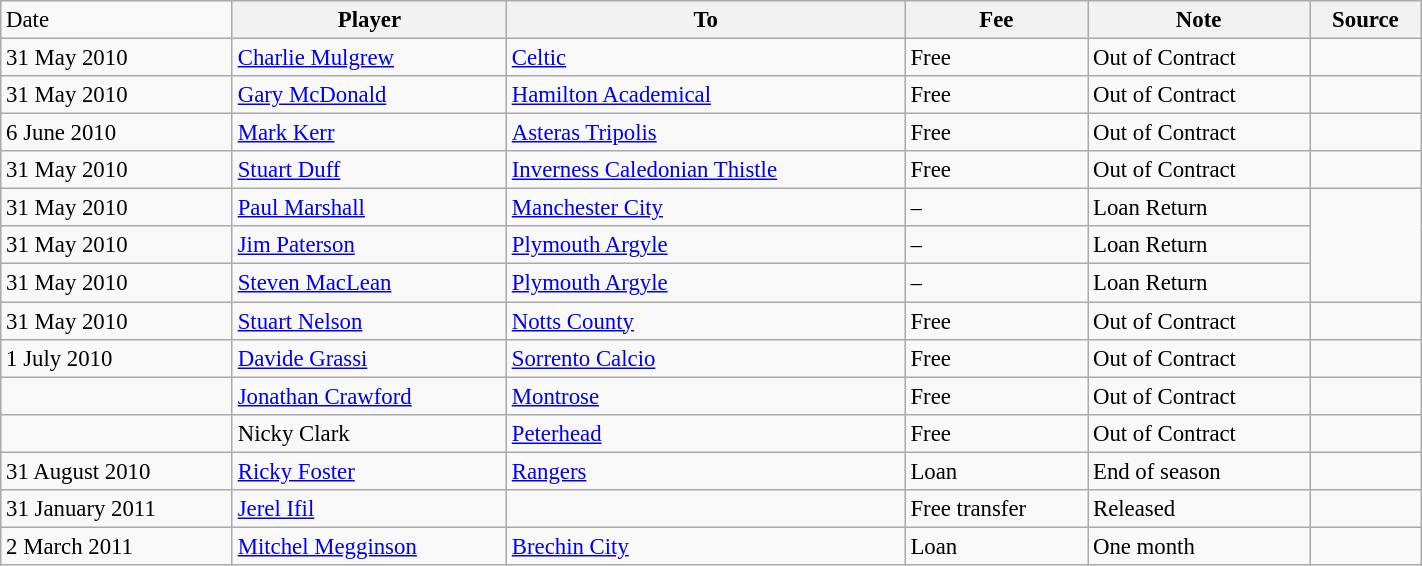<table class="wikitable" style="text-align:center; font-size:95%; width:75%; text-align:left">
<tr>
<td>Date</td>
<th>Player</th>
<th>To</th>
<th>Fee</th>
<th>Note</th>
<th>Source</th>
</tr>
<tr>
<td>31 May 2010</td>
<td align=left> <a href='#'>Charlie Mulgrew</a></td>
<td align=left> <a href='#'>Celtic</a></td>
<td>Free</td>
<td>Out of Contract</td>
<td></td>
</tr>
<tr>
<td>31 May 2010</td>
<td align=left> <a href='#'>Gary McDonald</a></td>
<td align=left> <a href='#'>Hamilton Academical</a></td>
<td>Free</td>
<td>Out of Contract</td>
<td></td>
</tr>
<tr>
<td>6 June 2010</td>
<td align=left> <a href='#'>Mark Kerr</a></td>
<td> <a href='#'>Asteras Tripolis</a></td>
<td>Free</td>
<td>Out of Contract</td>
<td></td>
</tr>
<tr>
<td>31 May 2010</td>
<td align=left> <a href='#'>Stuart Duff</a></td>
<td align=left> <a href='#'>Inverness Caledonian Thistle</a></td>
<td>Free</td>
<td>Out of Contract</td>
<td></td>
</tr>
<tr>
<td>31 May 2010</td>
<td align=left> <a href='#'>Paul Marshall</a></td>
<td align=left> <a href='#'>Manchester City</a></td>
<td>–</td>
<td>Loan Return</td>
</tr>
<tr>
<td>31 May 2010</td>
<td align=left> <a href='#'>Jim Paterson</a></td>
<td align=left> <a href='#'>Plymouth Argyle</a></td>
<td>–</td>
<td>Loan Return</td>
</tr>
<tr>
<td>31 May 2010</td>
<td align=left> <a href='#'>Steven MacLean</a></td>
<td align=left> <a href='#'>Plymouth Argyle</a></td>
<td>–</td>
<td>Loan Return</td>
</tr>
<tr>
<td>31 May 2010</td>
<td align=left> <a href='#'>Stuart Nelson</a></td>
<td align=left> <a href='#'>Notts County</a></td>
<td>Free</td>
<td>Out of Contract</td>
<td></td>
</tr>
<tr>
<td>1 July 2010</td>
<td align=left> <a href='#'>Davide Grassi</a></td>
<td align=left> <a href='#'>Sorrento Calcio</a></td>
<td>Free</td>
<td>Out of Contract</td>
<td></td>
</tr>
<tr>
<td></td>
<td align=left> <a href='#'>Jonathan Crawford</a></td>
<td align=left> <a href='#'>Montrose</a></td>
<td>Free</td>
<td>Out of Contract</td>
<td></td>
</tr>
<tr>
<td></td>
<td align=left> Nicky Clark</td>
<td align=left> <a href='#'>Peterhead</a></td>
<td>Free</td>
<td>Out of Contract</td>
<td></td>
</tr>
<tr>
<td>31 August 2010</td>
<td align=left> <a href='#'>Ricky Foster</a></td>
<td align=left> <a href='#'>Rangers</a></td>
<td>Loan</td>
<td>End of season</td>
<td></td>
</tr>
<tr>
<td>31 January 2011</td>
<td align=left> <a href='#'>Jerel Ifil</a></td>
<td align=left></td>
<td>Free transfer</td>
<td>Released</td>
<td></td>
</tr>
<tr>
<td>2 March 2011</td>
<td align=left> <a href='#'>Mitchel Megginson</a></td>
<td align=left> <a href='#'>Brechin City</a></td>
<td>Loan</td>
<td>One month</td>
<td></td>
</tr>
</table>
